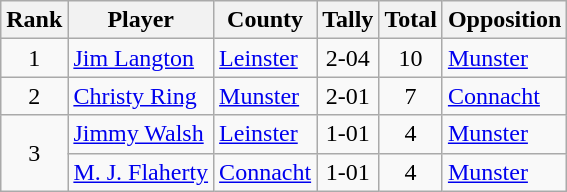<table class="wikitable">
<tr>
<th>Rank</th>
<th>Player</th>
<th>County</th>
<th>Tally</th>
<th>Total</th>
<th>Opposition</th>
</tr>
<tr>
<td rowspan=1 align=center>1</td>
<td><a href='#'>Jim Langton</a></td>
<td><a href='#'>Leinster</a></td>
<td align=center>2-04</td>
<td align=center>10</td>
<td><a href='#'>Munster</a></td>
</tr>
<tr>
<td rowspan=1 align=center>2</td>
<td><a href='#'>Christy Ring</a></td>
<td><a href='#'>Munster</a></td>
<td align=center>2-01</td>
<td align=center>7</td>
<td><a href='#'>Connacht</a></td>
</tr>
<tr>
<td rowspan=2 align=center>3</td>
<td><a href='#'>Jimmy Walsh</a></td>
<td><a href='#'>Leinster</a></td>
<td align=center>1-01</td>
<td align=center>4</td>
<td><a href='#'>Munster</a></td>
</tr>
<tr>
<td><a href='#'>M. J. Flaherty</a></td>
<td><a href='#'>Connacht</a></td>
<td align=center>1-01</td>
<td align=center>4</td>
<td><a href='#'>Munster</a></td>
</tr>
</table>
